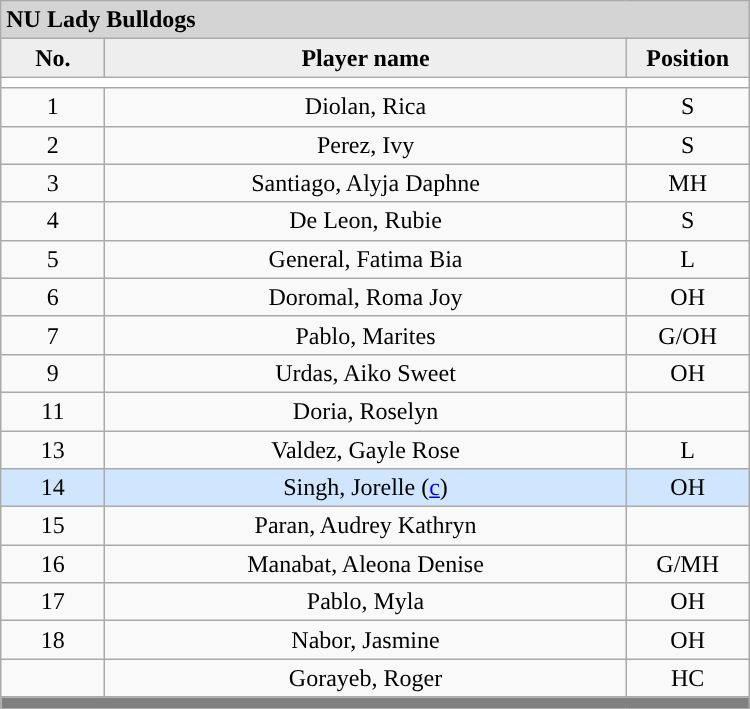<table class='wikitable mw-collapsible mw-collapsed' style='text-align: center; width: 500px; border: none;'>
<tr>
<th style="background:#D4D4D4; text-align:left;" colspan=3> NU Lady Bulldogs</th>
</tr>
<tr style="background:#EEEEEE; font-weight:bold;">
<td width=10%>No.</td>
<td width=50%>Player name</td>
<td width=10%>Position</td>
</tr>
<tr style="background:#FFFFFF;">
<td colspan=3 align=center></td>
</tr>
<tr>
<td align=center>1</td>
<td>Diolan, Rica</td>
<td align=center>S</td>
</tr>
<tr>
<td align=center>2</td>
<td>Perez, Ivy</td>
<td align=center>S</td>
</tr>
<tr>
<td align=center>3</td>
<td>Santiago, Alyja Daphne</td>
<td align=center>MH</td>
</tr>
<tr>
<td align=center>4</td>
<td>De Leon, Rubie</td>
<td align=center>S</td>
</tr>
<tr>
<td align=center>5</td>
<td>General, Fatima Bia</td>
<td align=center>L</td>
</tr>
<tr>
<td align=center>6</td>
<td>Doromal, Roma Joy</td>
<td align=center>OH</td>
</tr>
<tr>
<td align=center>7</td>
<td>Pablo, Marites</td>
<td align=center>G/OH</td>
</tr>
<tr>
<td align=center>9</td>
<td>Urdas, Aiko Sweet</td>
<td align=center>OH</td>
</tr>
<tr>
<td align=center>11</td>
<td>Doria, Roselyn</td>
<td align=center></td>
</tr>
<tr>
<td align=center>13</td>
<td>Valdez, Gayle Rose</td>
<td align=center>L</td>
</tr>
<tr style="background: #D0E6FF;">
<td align=center>14</td>
<td>Singh, Jorelle (<a href='#'>c</a>)</td>
<td align=center>OH</td>
</tr>
<tr>
<td align=center>15</td>
<td>Paran, Audrey Kathryn</td>
<td align=center></td>
</tr>
<tr>
<td align=center>16</td>
<td>Manabat, Aleona Denise</td>
<td align=center>G/MH</td>
</tr>
<tr>
<td align=center>17</td>
<td>Pablo, Myla</td>
<td align=center>OH</td>
</tr>
<tr>
<td align=center>18</td>
<td>Nabor, Jasmine</td>
<td align=center>OH</td>
</tr>
<tr>
<td align=center></td>
<td>Gorayeb, Roger</td>
<td align=center>HC</td>
</tr>
<tr>
<th style='background: grey;' colspan=3></th>
</tr>
</table>
